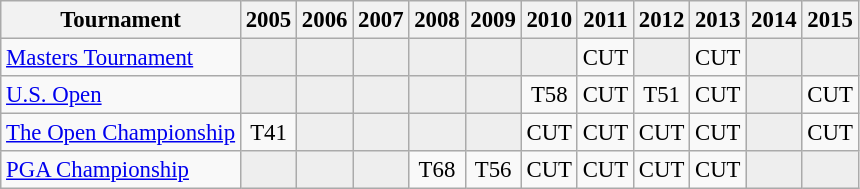<table class="wikitable" style="font-size:95%;text-align:center;">
<tr>
<th>Tournament</th>
<th>2005</th>
<th>2006</th>
<th>2007</th>
<th>2008</th>
<th>2009</th>
<th>2010</th>
<th>2011</th>
<th>2012</th>
<th>2013</th>
<th>2014</th>
<th>2015</th>
</tr>
<tr>
<td align=left><a href='#'>Masters Tournament</a></td>
<td style="background:#eeeeee;"></td>
<td style="background:#eeeeee;"></td>
<td style="background:#eeeeee;"></td>
<td style="background:#eeeeee;"></td>
<td style="background:#eeeeee;"></td>
<td style="background:#eeeeee;"></td>
<td>CUT</td>
<td style="background:#eeeeee;"></td>
<td>CUT</td>
<td style="background:#eeeeee;"></td>
<td style="background:#eeeeee;"></td>
</tr>
<tr>
<td align=left><a href='#'>U.S. Open</a></td>
<td style="background:#eeeeee;"></td>
<td style="background:#eeeeee;"></td>
<td style="background:#eeeeee;"></td>
<td style="background:#eeeeee;"></td>
<td style="background:#eeeeee;"></td>
<td>T58</td>
<td>CUT</td>
<td>T51</td>
<td>CUT</td>
<td style="background:#eeeeee;"></td>
<td>CUT</td>
</tr>
<tr>
<td align=left><a href='#'>The Open Championship</a></td>
<td>T41</td>
<td style="background:#eeeeee;"></td>
<td style="background:#eeeeee;"></td>
<td style="background:#eeeeee;"></td>
<td style="background:#eeeeee;"></td>
<td>CUT</td>
<td>CUT</td>
<td>CUT</td>
<td>CUT</td>
<td style="background:#eeeeee;"></td>
<td>CUT</td>
</tr>
<tr>
<td align=left><a href='#'>PGA Championship</a></td>
<td style="background:#eeeeee;"></td>
<td style="background:#eeeeee;"></td>
<td style="background:#eeeeee;"></td>
<td>T68</td>
<td>T56</td>
<td>CUT</td>
<td>CUT</td>
<td>CUT</td>
<td>CUT</td>
<td style="background:#eeeeee;"></td>
<td style="background:#eeeeee;"></td>
</tr>
</table>
